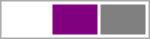<table style=" width: 100px; border: 1px solid #aaaaaa">
<tr>
<td style="background-color:white"> </td>
<td style="background-color:purple"> </td>
<td style="background-color:gray"> </td>
</tr>
</table>
